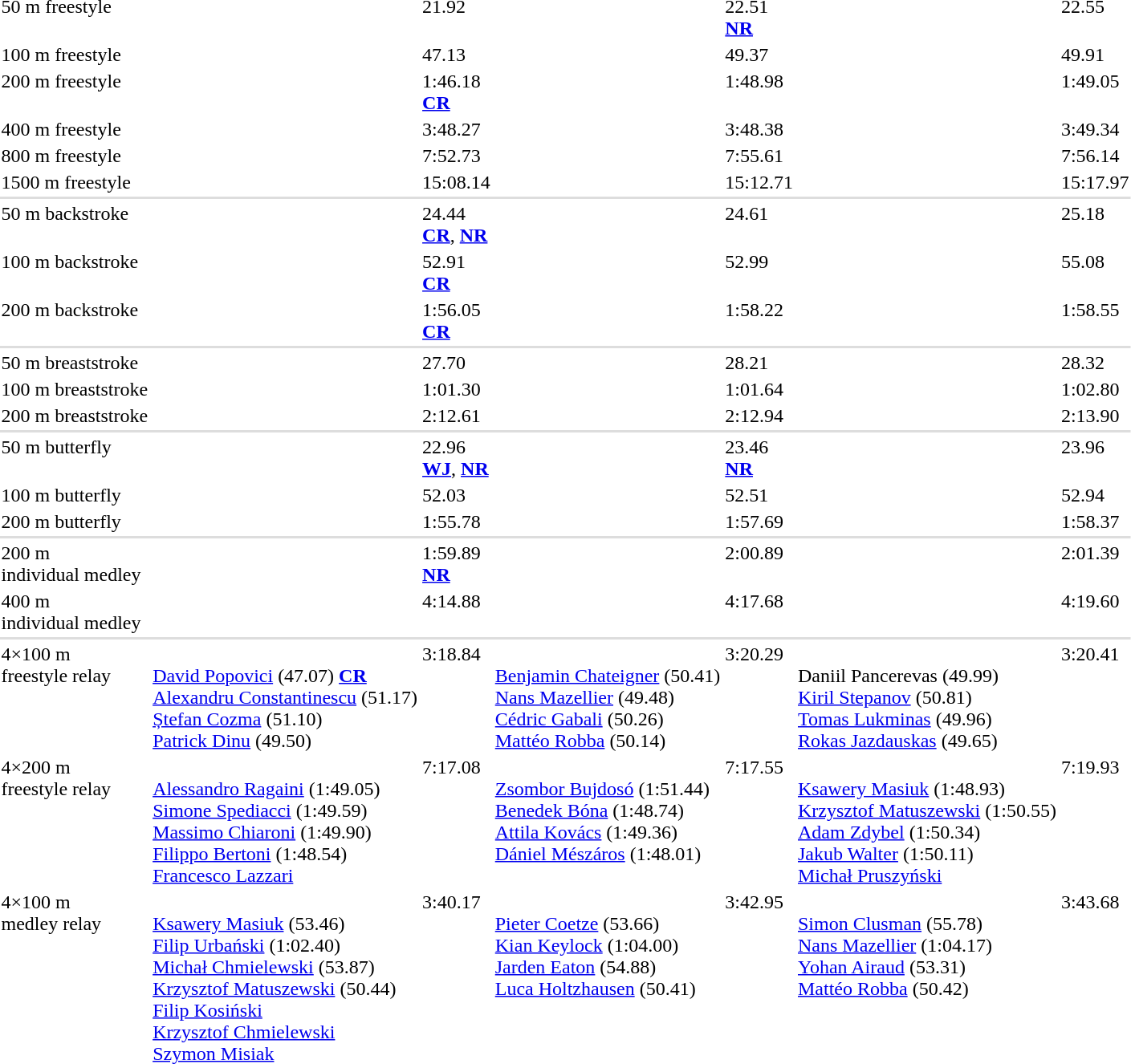<table>
<tr valign="top">
<td>50 m freestyle</td>
<td></td>
<td>21.92</td>
<td></td>
<td>22.51<br><strong><a href='#'>NR</a></strong></td>
<td></td>
<td>22.55</td>
</tr>
<tr valign="top">
<td>100 m freestyle</td>
<td></td>
<td>47.13</td>
<td></td>
<td>49.37</td>
<td></td>
<td>49.91</td>
</tr>
<tr valign="top">
<td>200 m freestyle</td>
<td></td>
<td>1:46.18<br><strong><a href='#'>CR</a></strong></td>
<td></td>
<td>1:48.98</td>
<td></td>
<td>1:49.05</td>
</tr>
<tr valign="top">
<td>400 m freestyle</td>
<td></td>
<td>3:48.27</td>
<td></td>
<td>3:48.38</td>
<td></td>
<td>3:49.34</td>
</tr>
<tr valign="top">
<td>800 m freestyle</td>
<td></td>
<td>7:52.73</td>
<td></td>
<td>7:55.61</td>
<td></td>
<td>7:56.14</td>
</tr>
<tr valign="top">
<td>1500 m freestyle</td>
<td></td>
<td>15:08.14</td>
<td></td>
<td>15:12.71</td>
<td></td>
<td>15:17.97</td>
</tr>
<tr bgcolor=#DDDDDD>
<td colspan=7></td>
</tr>
<tr valign="top">
<td>50 m backstroke</td>
<td></td>
<td>24.44<br><strong><a href='#'>CR</a></strong>, <strong><a href='#'>NR</a></strong></td>
<td></td>
<td>24.61</td>
<td></td>
<td>25.18</td>
</tr>
<tr valign="top">
<td>100 m backstroke</td>
<td></td>
<td>52.91<br><strong><a href='#'>CR</a></strong></td>
<td></td>
<td>52.99</td>
<td></td>
<td>55.08</td>
</tr>
<tr valign="top">
<td>200 m backstroke</td>
<td></td>
<td>1:56.05<br><strong><a href='#'>CR</a></strong></td>
<td></td>
<td>1:58.22</td>
<td></td>
<td>1:58.55</td>
</tr>
<tr bgcolor=#DDDDDD>
<td colspan=7></td>
</tr>
<tr valign="top">
<td>50 m breaststroke</td>
<td></td>
<td>27.70</td>
<td></td>
<td>28.21</td>
<td></td>
<td>28.32</td>
</tr>
<tr valign="top">
<td>100 m breaststroke</td>
<td></td>
<td>1:01.30</td>
<td></td>
<td>1:01.64</td>
<td></td>
<td>1:02.80</td>
</tr>
<tr valign="top">
<td>200 m breaststroke</td>
<td></td>
<td>2:12.61</td>
<td></td>
<td>2:12.94</td>
<td></td>
<td>2:13.90</td>
</tr>
<tr bgcolor=#DDDDDD>
<td colspan=7></td>
</tr>
<tr valign="top">
<td>50 m butterfly</td>
<td></td>
<td>22.96<br><strong><a href='#'>WJ</a></strong>, <strong><a href='#'>NR</a></strong></td>
<td></td>
<td>23.46<br><strong><a href='#'>NR</a></strong></td>
<td></td>
<td>23.96</td>
</tr>
<tr valign="top">
<td>100 m butterfly</td>
<td></td>
<td>52.03</td>
<td></td>
<td>52.51</td>
<td></td>
<td>52.94</td>
</tr>
<tr valign="top">
<td>200 m butterfly</td>
<td></td>
<td>1:55.78</td>
<td></td>
<td>1:57.69</td>
<td></td>
<td>1:58.37</td>
</tr>
<tr bgcolor=#DDDDDD>
<td colspan=7></td>
</tr>
<tr valign="top">
<td>200 m<br>individual medley</td>
<td></td>
<td>1:59.89<br><strong><a href='#'>NR</a></strong></td>
<td></td>
<td>2:00.89</td>
<td></td>
<td>2:01.39</td>
</tr>
<tr valign="top">
<td>400 m<br>individual medley</td>
<td></td>
<td>4:14.88</td>
<td></td>
<td>4:17.68</td>
<td></td>
<td>4:19.60</td>
</tr>
<tr bgcolor=#DDDDDD>
<td colspan=7></td>
</tr>
<tr valign="top">
<td>4×100 m<br>freestyle relay</td>
<td><br><a href='#'>David Popovici</a> (47.07) <strong><a href='#'>CR</a></strong><br><a href='#'>Alexandru Constantinescu</a> (51.17)<br><a href='#'>Ștefan Cozma</a> (51.10)<br><a href='#'>Patrick Dinu</a> (49.50)</td>
<td>3:18.84</td>
<td><br><a href='#'>Benjamin Chateigner</a> (50.41)<br><a href='#'>Nans Mazellier</a> (49.48)<br><a href='#'>Cédric Gabali</a> (50.26)<br><a href='#'>Mattéo Robba</a> (50.14)</td>
<td>3:20.29</td>
<td><br>Daniil Pancerevas (49.99)<br><a href='#'>Kiril Stepanov</a> (50.81)<br><a href='#'>Tomas Lukminas</a> (49.96)<br><a href='#'>Rokas Jazdauskas</a> (49.65)</td>
<td>3:20.41</td>
</tr>
<tr valign="top">
<td>4×200 m<br>freestyle relay</td>
<td><br><a href='#'>Alessandro Ragaini</a> (1:49.05)<br><a href='#'>Simone Spediacci</a> (1:49.59)<br><a href='#'>Massimo Chiaroni</a> (1:49.90)<br><a href='#'>Filippo Bertoni</a> (1:48.54)<br><a href='#'>Francesco Lazzari</a></td>
<td>7:17.08</td>
<td><br><a href='#'>Zsombor Bujdosó</a> (1:51.44)<br><a href='#'>Benedek Bóna</a> (1:48.74)<br><a href='#'>Attila Kovács</a> (1:49.36)<br><a href='#'>Dániel Mészáros</a> (1:48.01)</td>
<td>7:17.55</td>
<td><br><a href='#'>Ksawery Masiuk</a> (1:48.93)<br><a href='#'>Krzysztof Matuszewski</a> (1:50.55)<br><a href='#'>Adam Zdybel</a> (1:50.34)<br><a href='#'>Jakub Walter</a> (1:50.11)<br><a href='#'>Michał Pruszyński</a></td>
<td>7:19.93</td>
</tr>
<tr valign="top">
<td>4×100 m<br>medley relay</td>
<td><br><a href='#'>Ksawery Masiuk</a> (53.46)<br><a href='#'>Filip Urbański</a> (1:02.40)<br><a href='#'>Michał Chmielewski</a> (53.87)<br><a href='#'>Krzysztof Matuszewski</a> (50.44)<br><a href='#'>Filip Kosiński</a><br><a href='#'>Krzysztof Chmielewski</a><br><a href='#'>Szymon Misiak</a></td>
<td>3:40.17</td>
<td><br><a href='#'>Pieter Coetze</a> (53.66)<br><a href='#'>Kian Keylock</a> (1:04.00)<br><a href='#'>Jarden Eaton</a> (54.88)<br><a href='#'>Luca Holtzhausen</a> (50.41)</td>
<td>3:42.95</td>
<td><br><a href='#'>Simon Clusman</a> (55.78)<br><a href='#'>Nans Mazellier</a> (1:04.17)<br><a href='#'>Yohan Airaud</a> (53.31)<br><a href='#'>Mattéo Robba</a> (50.42)</td>
<td>3:43.68</td>
</tr>
</table>
